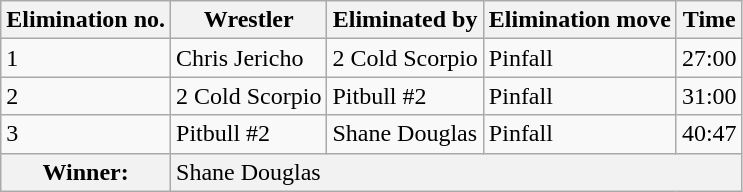<table class="wikitable">
<tr>
<th>Elimination no.</th>
<th>Wrestler</th>
<th>Eliminated by</th>
<th>Elimination move</th>
<th>Time</th>
</tr>
<tr>
<td>1</td>
<td>Chris Jericho</td>
<td>2 Cold Scorpio</td>
<td>Pinfall</td>
<td>27:00</td>
</tr>
<tr>
<td>2</td>
<td>2 Cold Scorpio</td>
<td>Pitbull #2</td>
<td>Pinfall</td>
<td>31:00</td>
</tr>
<tr>
<td>3</td>
<td>Pitbull #2</td>
<td>Shane Douglas</td>
<td>Pinfall</td>
<td>40:47</td>
</tr>
<tr>
<th>Winner:</th>
<td colspan="5" bgcolor="#f2f2f2">Shane Douglas</td>
</tr>
</table>
